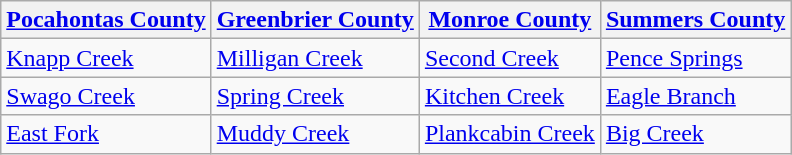<table class="wikitable">
<tr>
<th><a href='#'>Pocahontas County</a></th>
<th><a href='#'>Greenbrier County</a></th>
<th><a href='#'>Monroe County</a></th>
<th><a href='#'>Summers County</a></th>
</tr>
<tr>
<td><a href='#'>Knapp Creek</a></td>
<td><a href='#'>Milligan Creek</a></td>
<td><a href='#'>Second Creek</a></td>
<td><a href='#'>Pence Springs</a></td>
</tr>
<tr>
<td><a href='#'>Swago Creek</a></td>
<td><a href='#'>Spring Creek</a></td>
<td><a href='#'>Kitchen Creek</a></td>
<td><a href='#'>Eagle Branch</a></td>
</tr>
<tr>
<td><a href='#'>East Fork</a></td>
<td><a href='#'>Muddy Creek</a></td>
<td><a href='#'>Plankcabin Creek</a></td>
<td><a href='#'>Big Creek</a></td>
</tr>
</table>
